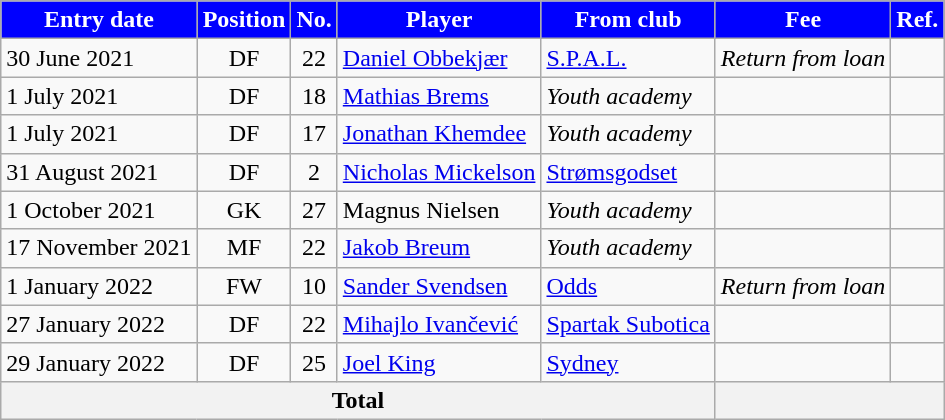<table class="wikitable sortable">
<tr>
<th style="background:#0000ff; color:white;"><strong>Entry date</strong></th>
<th style="background:#0000ff; color:white;"><strong>Position</strong></th>
<th style="background:#0000ff; color:white;"><strong>No.</strong></th>
<th style="background:#0000ff; color:white;"><strong>Player</strong></th>
<th style="background:#0000ff; color:white;"><strong>From club</strong></th>
<th style="background:#0000ff; color:white;"><strong>Fee</strong></th>
<th style="background:#0000ff; color:white;"><strong>Ref.</strong></th>
</tr>
<tr>
<td>30 June 2021</td>
<td style="text-align:center;">DF</td>
<td style="text-align:center;">22</td>
<td style="text-align:left;"> <a href='#'>Daniel Obbekjær</a></td>
<td style="text-align:left;"> <a href='#'>S.P.A.L.</a></td>
<td><em>Return from loan</em></td>
<td></td>
</tr>
<tr>
<td>1 July 2021</td>
<td style="text-align:center;">DF</td>
<td style="text-align:center;">18</td>
<td style="text-align:left;"> <a href='#'>Mathias Brems</a></td>
<td style="text-align:left;"><em>Youth academy</em></td>
<td></td>
<td></td>
</tr>
<tr>
<td>1 July 2021</td>
<td style="text-align:center;">DF</td>
<td style="text-align:center;">17</td>
<td style="text-align:left;"> <a href='#'>Jonathan Khemdee</a></td>
<td style="text-align:left;"><em>Youth academy</em></td>
<td></td>
<td></td>
</tr>
<tr>
<td>31 August 2021</td>
<td style="text-align:center;">DF</td>
<td style="text-align:center;">2</td>
<td style="text-align:left;"> <a href='#'>Nicholas Mickelson</a></td>
<td style="text-align:left;"> <a href='#'>Strømsgodset</a></td>
<td></td>
<td></td>
</tr>
<tr>
<td>1 October 2021</td>
<td style="text-align:center;">GK</td>
<td style="text-align:center;">27</td>
<td style="text-align:left;"> Magnus Nielsen</td>
<td style="text-align:left;"><em>Youth academy</em></td>
<td></td>
<td></td>
</tr>
<tr>
<td>17 November 2021</td>
<td style="text-align:center;">MF</td>
<td style="text-align:center;">22</td>
<td style="text-align:left;"> <a href='#'>Jakob Breum</a></td>
<td style="text-align:left;"><em>Youth academy</em></td>
<td></td>
<td></td>
</tr>
<tr>
<td>1 January 2022</td>
<td style="text-align:center;">FW</td>
<td style="text-align:center;">10</td>
<td style="text-align:left;"> <a href='#'>Sander Svendsen</a></td>
<td style="text-align:left;"> <a href='#'>Odds</a></td>
<td><em>Return from loan</em></td>
<td></td>
</tr>
<tr>
<td>27 January 2022</td>
<td style="text-align:center;">DF</td>
<td style="text-align:center;">22</td>
<td style="text-align:left;"> <a href='#'>Mihajlo Ivančević</a></td>
<td style="text-align:left;"> <a href='#'>Spartak Subotica</a></td>
<td></td>
<td></td>
</tr>
<tr>
<td>29 January 2022</td>
<td style="text-align:center;">DF</td>
<td style="text-align:center;">25</td>
<td style="text-align:left;"> <a href='#'>Joel King</a></td>
<td style="text-align:left;"> <a href='#'>Sydney</a></td>
<td></td>
<td></td>
</tr>
<tr>
<th colspan="5">Total</th>
<th colspan="2"></th>
</tr>
</table>
